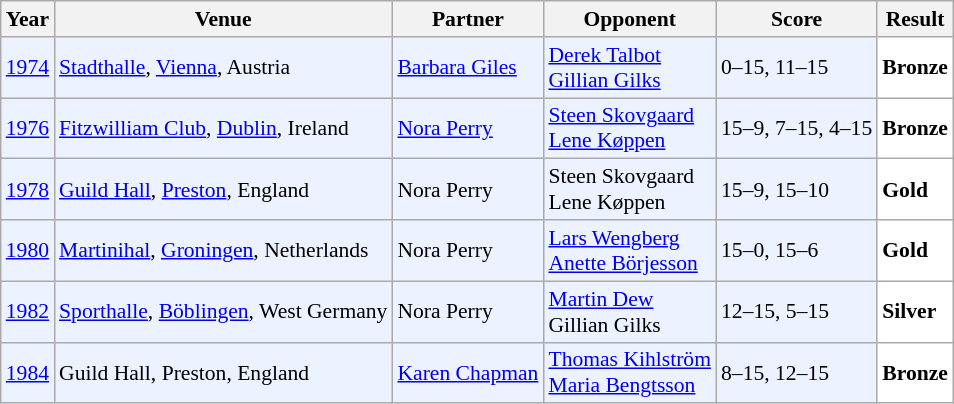<table class="sortable wikitable" style="font-size: 90%;">
<tr>
<th>Year</th>
<th>Venue</th>
<th>Partner</th>
<th>Opponent</th>
<th>Score</th>
<th>Result</th>
</tr>
<tr style="background:#ECF2FF">
<td align="center"><a href='#'>1974</a></td>
<td align="left"><a href='#'>Stadthalle</a>, <a href='#'>Vienna</a>, Austria</td>
<td align="left"> <a href='#'>Barbara Giles</a></td>
<td align="left"> <a href='#'>Derek Talbot</a><br> <a href='#'>Gillian Gilks</a></td>
<td align="left">0–15, 11–15</td>
<td style="text-align:left; background: white"> <strong>Bronze</strong></td>
</tr>
<tr style="background:#ECF2FF">
<td align="center"><a href='#'>1976</a></td>
<td align="left"><a href='#'>Fitzwilliam Club</a>, <a href='#'>Dublin</a>, Ireland</td>
<td align="left"> <a href='#'>Nora Perry</a></td>
<td align="left"> <a href='#'>Steen Skovgaard</a><br> <a href='#'>Lene Køppen</a></td>
<td align="left">15–9, 7–15, 4–15</td>
<td style="text-align:left; background:white"> <strong>Bronze</strong></td>
</tr>
<tr style="background:#ECF2FF">
<td align="center"><a href='#'>1978</a></td>
<td align="left"><a href='#'>Guild Hall</a>, <a href='#'>Preston</a>, England</td>
<td align="left"> Nora Perry</td>
<td align="left"> Steen Skovgaard<br> Lene Køppen</td>
<td align="left">15–9, 15–10</td>
<td style="text-align:left; background:white"> <strong>Gold</strong></td>
</tr>
<tr style="background:#ECF2FF">
<td align="center"><a href='#'>1980</a></td>
<td align="left"><a href='#'>Martinihal</a>, <a href='#'>Groningen</a>, Netherlands</td>
<td align="left"> Nora Perry</td>
<td align="left"> <a href='#'>Lars Wengberg</a><br> <a href='#'>Anette Börjesson</a></td>
<td align="left">15–0, 15–6</td>
<td style="text-align:left; background:white"> <strong>Gold</strong></td>
</tr>
<tr style="background:#ECF2FF">
<td align="center"><a href='#'>1982</a></td>
<td align="left"><a href='#'>Sporthalle</a>, <a href='#'>Böblingen</a>, West Germany</td>
<td align="left"> Nora Perry</td>
<td align="left"> <a href='#'>Martin Dew</a><br> Gillian Gilks</td>
<td align="left">12–15, 5–15</td>
<td style="text-align:left; background:white"> <strong>Silver</strong></td>
</tr>
<tr style="background:#ECF2FF">
<td align="center"><a href='#'>1984</a></td>
<td align="left">Guild Hall, Preston, England</td>
<td align="left"> <a href='#'>Karen Chapman</a></td>
<td align="left"> <a href='#'>Thomas Kihlström</a><br> <a href='#'>Maria Bengtsson</a></td>
<td align="left">8–15, 12–15</td>
<td style="text-align:left; background: white"> <strong>Bronze</strong></td>
</tr>
</table>
